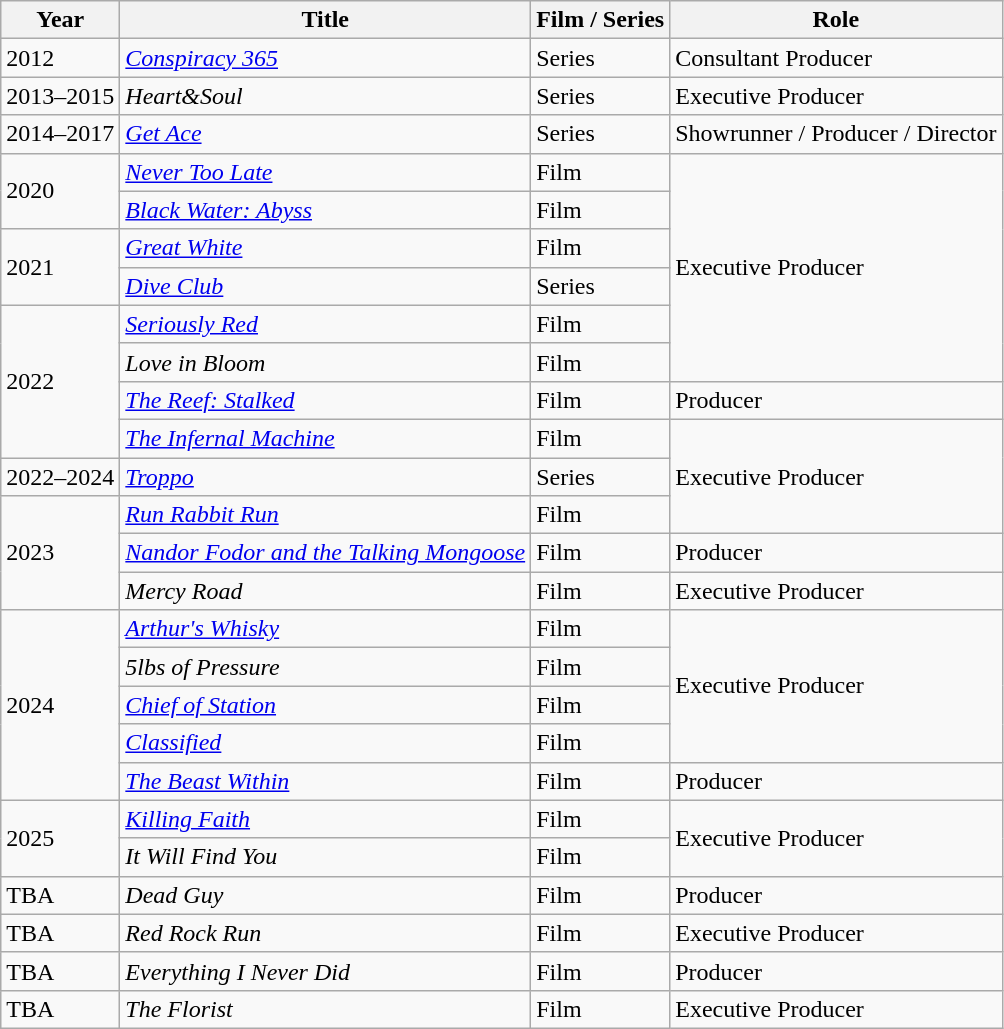<table class="wikitable">
<tr>
<th>Year</th>
<th>Title</th>
<th>Film / Series</th>
<th>Role</th>
</tr>
<tr>
<td>2012</td>
<td><em><a href='#'>Conspiracy 365</a></em></td>
<td>Series</td>
<td>Consultant Producer</td>
</tr>
<tr>
<td>2013–2015</td>
<td><em>Heart&Soul</em></td>
<td>Series</td>
<td>Executive Producer</td>
</tr>
<tr>
<td>2014–2017</td>
<td><em><a href='#'>Get Ace</a></em></td>
<td>Series</td>
<td>Showrunner / Producer / Director</td>
</tr>
<tr>
<td rowspan="2">2020</td>
<td><a href='#'><em>Never Too Late</em></a></td>
<td>Film</td>
<td rowspan="6">Executive Producer</td>
</tr>
<tr>
<td><em><a href='#'>Black Water: Abyss</a></em></td>
<td>Film</td>
</tr>
<tr>
<td rowspan="2">2021</td>
<td><a href='#'><em>Great White</em></a></td>
<td>Film</td>
</tr>
<tr>
<td><em><a href='#'>Dive Club</a></em></td>
<td>Series</td>
</tr>
<tr>
<td rowspan="4">2022</td>
<td><em><a href='#'>Seriously Red</a></em></td>
<td>Film</td>
</tr>
<tr>
<td><em>Love in Bloom</em></td>
<td>Film</td>
</tr>
<tr>
<td><em><a href='#'>The Reef: Stalked</a></em></td>
<td>Film</td>
<td>Producer</td>
</tr>
<tr>
<td><em><a href='#'>The Infernal Machine</a></em></td>
<td>Film</td>
<td rowspan="3">Executive Producer</td>
</tr>
<tr>
<td>2022–2024</td>
<td><em><a href='#'>Troppo</a></em></td>
<td>Series</td>
</tr>
<tr>
<td rowspan="3">2023</td>
<td><em><a href='#'>Run Rabbit Run</a></em></td>
<td>Film</td>
</tr>
<tr>
<td><em><a href='#'>Nandor Fodor and the Talking Mongoose</a></em></td>
<td>Film</td>
<td>Producer</td>
</tr>
<tr>
<td><em>Mercy Road</em></td>
<td>Film</td>
<td>Executive Producer</td>
</tr>
<tr>
<td rowspan="5">2024</td>
<td><em><a href='#'>Arthur's Whisky</a></em></td>
<td>Film</td>
<td rowspan="4">Executive Producer</td>
</tr>
<tr>
<td><em>5lbs of Pressure</em></td>
<td>Film</td>
</tr>
<tr>
<td><em><a href='#'>Chief of Station</a></em></td>
<td>Film</td>
</tr>
<tr>
<td><em><a href='#'>Classified</a></em></td>
<td>Film</td>
</tr>
<tr>
<td><em><a href='#'>The Beast Within</a></em></td>
<td>Film</td>
<td>Producer</td>
</tr>
<tr>
<td rowspan="2">2025</td>
<td><em><a href='#'>Killing Faith</a></em></td>
<td>Film</td>
<td rowspan="2">Executive Producer</td>
</tr>
<tr>
<td><em>It Will Find You</em></td>
<td>Film</td>
</tr>
<tr>
<td>TBA</td>
<td><em>Dead Guy</em></td>
<td>Film</td>
<td>Producer</td>
</tr>
<tr>
<td>TBA</td>
<td><em>Red Rock Run</em></td>
<td>Film</td>
<td>Executive Producer</td>
</tr>
<tr>
<td>TBA</td>
<td><em>Everything I Never Did</em></td>
<td>Film</td>
<td>Producer</td>
</tr>
<tr>
<td>TBA</td>
<td><em>The Florist</em></td>
<td>Film</td>
<td>Executive Producer</td>
</tr>
</table>
